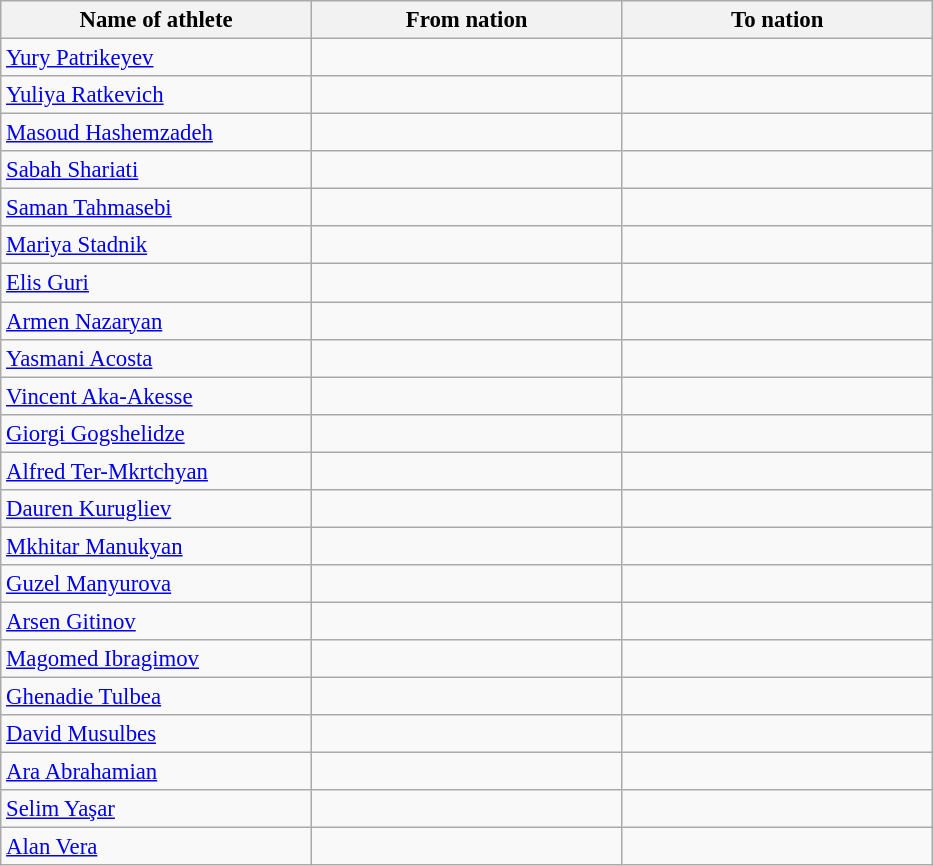<table class="wikitable sortable" style="border-collapse: collapse; font-size: 95%;">
<tr>
<th width=200>Name of athlete</th>
<th width=200>From nation</th>
<th width=200>To nation</th>
</tr>
<tr>
<td><a href='#'>Yury Patrikeyev</a></td>
<td></td>
<td></td>
</tr>
<tr>
<td><a href='#'>Yuliya Ratkevich</a></td>
<td></td>
<td></td>
</tr>
<tr>
<td><a href='#'>Masoud Hashemzadeh</a></td>
<td></td>
<td></td>
</tr>
<tr>
<td><a href='#'>Sabah Shariati</a></td>
<td></td>
<td></td>
</tr>
<tr>
<td><a href='#'>Saman Tahmasebi</a></td>
<td></td>
<td></td>
</tr>
<tr>
<td><a href='#'>Mariya Stadnik</a></td>
<td></td>
<td></td>
</tr>
<tr>
<td><a href='#'>Elis Guri</a></td>
<td></td>
<td></td>
</tr>
<tr>
<td><a href='#'>Armen Nazaryan</a></td>
<td></td>
<td></td>
</tr>
<tr>
<td><a href='#'>Yasmani Acosta</a></td>
<td></td>
<td></td>
</tr>
<tr>
<td><a href='#'>Vincent Aka-Akesse</a></td>
<td></td>
<td></td>
</tr>
<tr>
<td><a href='#'>Giorgi Gogshelidze</a></td>
<td></td>
<td></td>
</tr>
<tr>
<td><a href='#'>Alfred Ter-Mkrtchyan</a></td>
<td></td>
<td></td>
</tr>
<tr>
<td><a href='#'>Dauren Kurugliev</a></td>
<td></td>
<td></td>
</tr>
<tr>
<td><a href='#'>Mkhitar Manukyan</a></td>
<td></td>
<td></td>
</tr>
<tr>
<td><a href='#'>Guzel Manyurova</a></td>
<td></td>
<td></td>
</tr>
<tr>
<td><a href='#'>Arsen Gitinov</a></td>
<td></td>
<td></td>
</tr>
<tr>
<td><a href='#'>Magomed Ibragimov</a></td>
<td></td>
<td></td>
</tr>
<tr>
<td><a href='#'>Ghenadie Tulbea</a></td>
<td></td>
<td></td>
</tr>
<tr>
<td><a href='#'>David Musulbes</a></td>
<td></td>
<td></td>
</tr>
<tr>
<td><a href='#'>Ara Abrahamian</a></td>
<td></td>
<td></td>
</tr>
<tr>
<td><a href='#'>Selim Yaşar</a></td>
<td></td>
<td></td>
</tr>
<tr>
<td><a href='#'>Alan Vera</a></td>
<td></td>
<td></td>
</tr>
</table>
